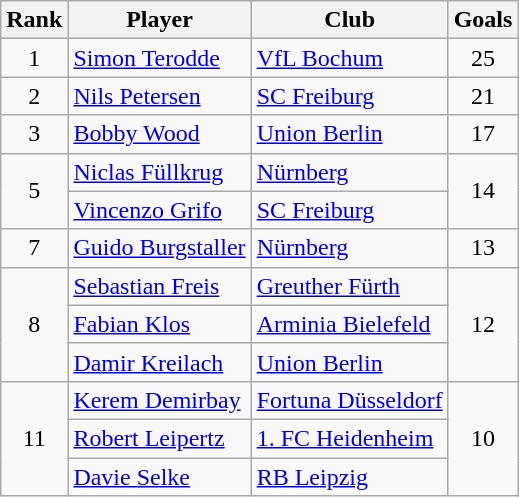<table class="wikitable" style="text-align:center">
<tr>
<th>Rank</th>
<th>Player</th>
<th>Club</th>
<th>Goals</th>
</tr>
<tr>
<td>1</td>
<td align="left"> <a href='#'>Simon Terodde</a></td>
<td align="left"><a href='#'>VfL Bochum</a></td>
<td>25</td>
</tr>
<tr>
<td>2</td>
<td align="left"> <a href='#'>Nils Petersen</a></td>
<td align="left"><a href='#'>SC Freiburg</a></td>
<td>21</td>
</tr>
<tr>
<td>3</td>
<td align="left"> <a href='#'>Bobby Wood</a></td>
<td align="left"><a href='#'>Union Berlin</a></td>
<td>17</td>
</tr>
<tr>
<td rowspan=2>5</td>
<td align="left"> <a href='#'>Niclas Füllkrug</a></td>
<td align="left"><a href='#'>Nürnberg</a></td>
<td rowspan=2>14</td>
</tr>
<tr>
<td align="left"> <a href='#'>Vincenzo Grifo</a></td>
<td align="left"><a href='#'>SC Freiburg</a></td>
</tr>
<tr>
<td>7</td>
<td align="left"> <a href='#'>Guido Burgstaller</a></td>
<td align="left"><a href='#'>Nürnberg</a></td>
<td>13</td>
</tr>
<tr>
<td rowspan=3>8</td>
<td align="left"> <a href='#'>Sebastian Freis</a></td>
<td align="left"><a href='#'>Greuther Fürth</a></td>
<td rowspan=3>12</td>
</tr>
<tr>
<td align="left"> <a href='#'>Fabian Klos</a></td>
<td align="left"><a href='#'>Arminia Bielefeld</a></td>
</tr>
<tr>
<td align="left"> <a href='#'>Damir Kreilach</a></td>
<td align="left"><a href='#'>Union Berlin</a></td>
</tr>
<tr>
<td rowspan=3>11</td>
<td align="left"> <a href='#'>Kerem Demirbay</a></td>
<td align="left"><a href='#'>Fortuna Düsseldorf</a></td>
<td rowspan=3>10</td>
</tr>
<tr>
<td align="left"> <a href='#'>Robert Leipertz</a></td>
<td align="left"><a href='#'>1. FC Heidenheim</a></td>
</tr>
<tr>
<td align="left"> <a href='#'>Davie Selke</a></td>
<td align="left"><a href='#'>RB Leipzig</a></td>
</tr>
</table>
